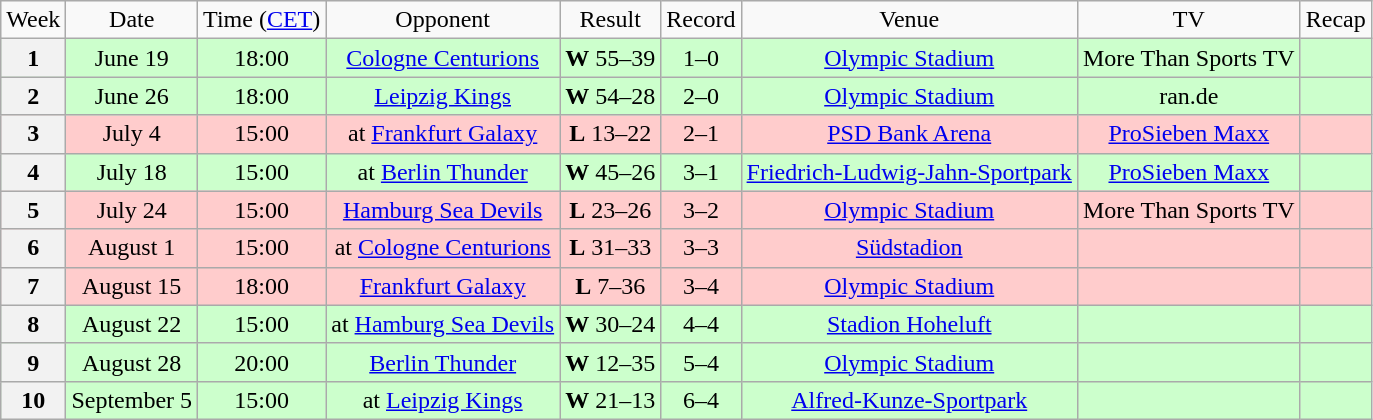<table class="wikitable" style="text-align:center">
<tr>
<td>Week</td>
<td>Date</td>
<td>Time (<a href='#'>CET</a>)</td>
<td>Opponent</td>
<td>Result</td>
<td>Record</td>
<td>Venue</td>
<td>TV</td>
<td>Recap</td>
</tr>
<tr style="background:#cfc">
<th>1</th>
<td>June 19</td>
<td>18:00</td>
<td><a href='#'>Cologne Centurions</a></td>
<td><strong>W</strong> 55–39</td>
<td>1–0</td>
<td><a href='#'>Olympic Stadium</a></td>
<td>More Than Sports TV</td>
<td></td>
</tr>
<tr style="background:#cfc">
<th>2</th>
<td>June 26</td>
<td>18:00</td>
<td><a href='#'>Leipzig Kings</a></td>
<td><strong>W</strong> 54–28</td>
<td>2–0</td>
<td><a href='#'>Olympic Stadium</a></td>
<td>ran.de</td>
<td></td>
</tr>
<tr style="background:#fcc">
<th>3</th>
<td>July 4</td>
<td>15:00</td>
<td>at <a href='#'>Frankfurt Galaxy</a></td>
<td><strong>L</strong> 13–22</td>
<td>2–1</td>
<td><a href='#'>PSD Bank Arena</a></td>
<td><a href='#'>ProSieben Maxx</a></td>
<td></td>
</tr>
<tr style="background:#cfc">
<th>4</th>
<td>July 18</td>
<td>15:00</td>
<td>at <a href='#'>Berlin Thunder</a></td>
<td><strong>W</strong> 45–26</td>
<td>3–1</td>
<td><a href='#'>Friedrich-Ludwig-Jahn-Sportpark</a></td>
<td><a href='#'>ProSieben Maxx</a></td>
<td></td>
</tr>
<tr style="background:#fcc">
<th>5</th>
<td>July 24</td>
<td>15:00</td>
<td><a href='#'>Hamburg Sea Devils</a></td>
<td><strong>L</strong> 23–26</td>
<td>3–2</td>
<td><a href='#'>Olympic Stadium</a></td>
<td>More Than Sports TV</td>
<td></td>
</tr>
<tr style="background:#fcc">
<th>6</th>
<td>August 1</td>
<td>15:00</td>
<td>at <a href='#'>Cologne Centurions</a></td>
<td><strong>L</strong> 31–33</td>
<td>3–3</td>
<td><a href='#'>Südstadion</a></td>
<td></td>
<td></td>
</tr>
<tr style="background:#fcc">
<th>7</th>
<td>August 15</td>
<td>18:00</td>
<td><a href='#'>Frankfurt Galaxy</a></td>
<td><strong>L</strong> 7–36</td>
<td>3–4</td>
<td><a href='#'>Olympic Stadium</a></td>
<td></td>
<td></td>
</tr>
<tr style="background:#cfc">
<th>8</th>
<td>August 22</td>
<td>15:00</td>
<td>at <a href='#'>Hamburg Sea Devils</a></td>
<td><strong>W</strong> 30–24</td>
<td>4–4</td>
<td><a href='#'>Stadion Hoheluft</a></td>
<td></td>
<td></td>
</tr>
<tr style="background:#cfc">
<th>9</th>
<td>August 28</td>
<td>20:00</td>
<td><a href='#'>Berlin Thunder</a></td>
<td><strong>W</strong> 12–35</td>
<td>5–4</td>
<td><a href='#'>Olympic Stadium</a></td>
<td></td>
<td></td>
</tr>
<tr style="background:#cfc">
<th>10</th>
<td>September 5</td>
<td>15:00</td>
<td>at <a href='#'>Leipzig Kings</a></td>
<td><strong>W</strong> 21–13</td>
<td>6–4</td>
<td><a href='#'>Alfred-Kunze-Sportpark</a></td>
<td></td>
<td></td>
</tr>
</table>
